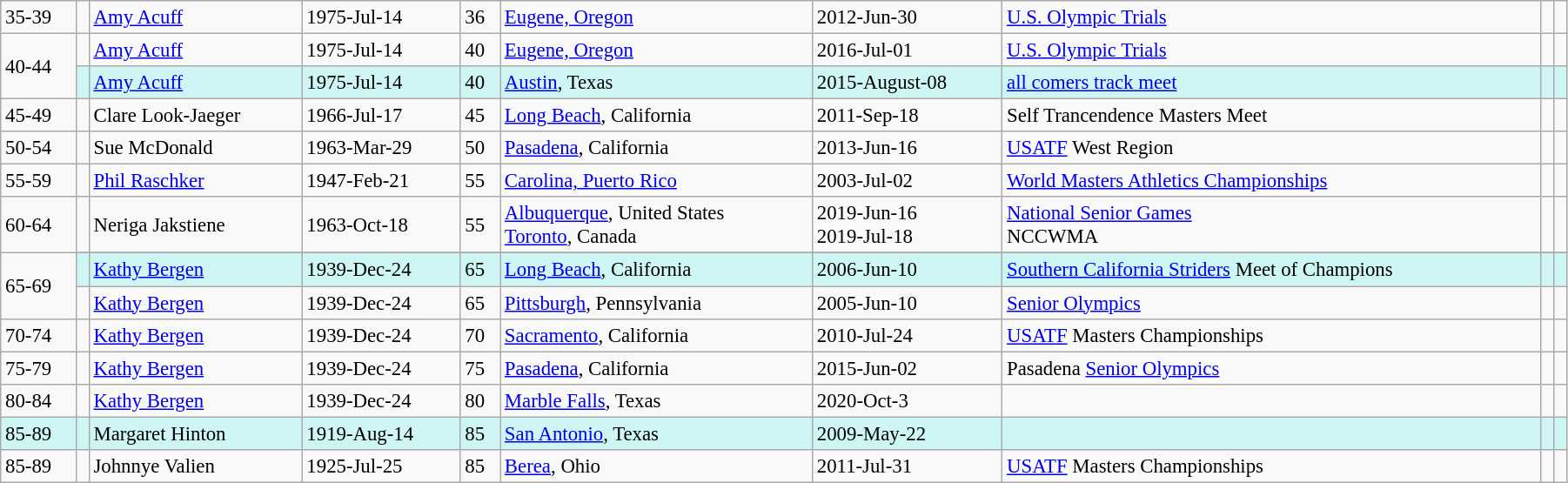<table class="wikitable" style="font-size:95%; width: 95%">
<tr>
<td>35-39</td>
<td></td>
<td><a href='#'>Amy Acuff</a></td>
<td>1975-Jul-14</td>
<td>36</td>
<td><a href='#'>Eugene, Oregon</a></td>
<td>2012-Jun-30</td>
<td><a href='#'>U.S. Olympic Trials</a></td>
<td></td>
<td></td>
</tr>
<tr>
<td rowspan=2>40-44</td>
<td></td>
<td><a href='#'>Amy Acuff</a></td>
<td>1975-Jul-14</td>
<td>40</td>
<td><a href='#'>Eugene, Oregon</a></td>
<td>2016-Jul-01</td>
<td><a href='#'>U.S. Olympic Trials</a></td>
<td></td>
<td></td>
</tr>
<tr style="background:#cef6f5;">
<td></td>
<td><a href='#'>Amy Acuff</a></td>
<td>1975-Jul-14</td>
<td>40</td>
<td><a href='#'>Austin</a>, Texas</td>
<td>2015-August-08</td>
<td><a href='#'>all comers track meet</a></td>
<td></td>
<td></td>
</tr>
<tr>
<td>45-49</td>
<td></td>
<td>Clare Look-Jaeger</td>
<td>1966-Jul-17</td>
<td>45</td>
<td><a href='#'>Long Beach</a>, California</td>
<td>2011-Sep-18</td>
<td>Self Trancendence Masters Meet</td>
<td></td>
<td></td>
</tr>
<tr>
<td>50-54</td>
<td></td>
<td>Sue McDonald</td>
<td>1963-Mar-29</td>
<td>50</td>
<td><a href='#'>Pasadena</a>, California</td>
<td>2013-Jun-16</td>
<td><a href='#'>USATF</a> West Region</td>
<td></td>
<td></td>
</tr>
<tr>
<td>55-59</td>
<td></td>
<td><a href='#'>Phil Raschker</a></td>
<td>1947-Feb-21</td>
<td>55</td>
<td><a href='#'>Carolina, Puerto Rico</a></td>
<td>2003-Jul-02</td>
<td><a href='#'>World Masters Athletics Championships</a></td>
<td></td>
<td></td>
</tr>
<tr>
<td>60-64</td>
<td></td>
<td>Neriga Jakstiene</td>
<td>1963-Oct-18</td>
<td>55</td>
<td><a href='#'>Albuquerque</a>, United States<br><a href='#'>Toronto</a>, Canada</td>
<td>2019-Jun-16<br>2019-Jul-18</td>
<td><a href='#'>National Senior Games</a><br>NCCWMA</td>
<td></td>
<td></td>
</tr>
<tr>
<td rowspan=3>65-69</td>
</tr>
<tr style="background:#cef6f5;">
<td></td>
<td><a href='#'>Kathy Bergen</a></td>
<td>1939-Dec-24</td>
<td>65</td>
<td><a href='#'>Long Beach</a>, California</td>
<td>2006-Jun-10</td>
<td><a href='#'>Southern California Striders</a> Meet of Champions</td>
<td></td>
<td></td>
</tr>
<tr>
<td></td>
<td><a href='#'>Kathy Bergen</a></td>
<td>1939-Dec-24</td>
<td>65</td>
<td><a href='#'>Pittsburgh</a>, Pennsylvania</td>
<td>2005-Jun-10</td>
<td><a href='#'>Senior Olympics</a></td>
<td></td>
<td></td>
</tr>
<tr>
<td>70-74</td>
<td></td>
<td><a href='#'>Kathy Bergen</a></td>
<td>1939-Dec-24</td>
<td>70</td>
<td><a href='#'>Sacramento</a>, California</td>
<td>2010-Jul-24</td>
<td><a href='#'>USATF</a> Masters Championships</td>
<td></td>
<td></td>
</tr>
<tr>
<td rowspan=1>75-79</td>
<td></td>
<td><a href='#'>Kathy Bergen</a></td>
<td>1939-Dec-24</td>
<td>75</td>
<td><a href='#'>Pasadena</a>, California</td>
<td>2015-Jun-02</td>
<td>Pasadena <a href='#'>Senior Olympics</a></td>
<td></td>
<td></td>
</tr>
<tr>
<td>80-84</td>
<td></td>
<td><a href='#'>Kathy Bergen</a></td>
<td>1939-Dec-24</td>
<td>80</td>
<td><a href='#'>Marble Falls</a>, Texas</td>
<td>2020-Oct-3</td>
<td></td>
<td></td>
<td></td>
</tr>
<tr style="background:#cef6f5;">
<td>85-89</td>
<td></td>
<td>Margaret Hinton</td>
<td>1919-Aug-14</td>
<td>85</td>
<td><a href='#'>San Antonio</a>, Texas</td>
<td>2009-May-22</td>
<td></td>
<td></td>
<td></td>
</tr>
<tr>
<td>85-89</td>
<td></td>
<td>Johnnye Valien</td>
<td>1925-Jul-25</td>
<td>85</td>
<td><a href='#'>Berea</a>, Ohio</td>
<td>2011-Jul-31</td>
<td><a href='#'>USATF</a> Masters Championships</td>
<td></td>
<td></td>
</tr>
</table>
